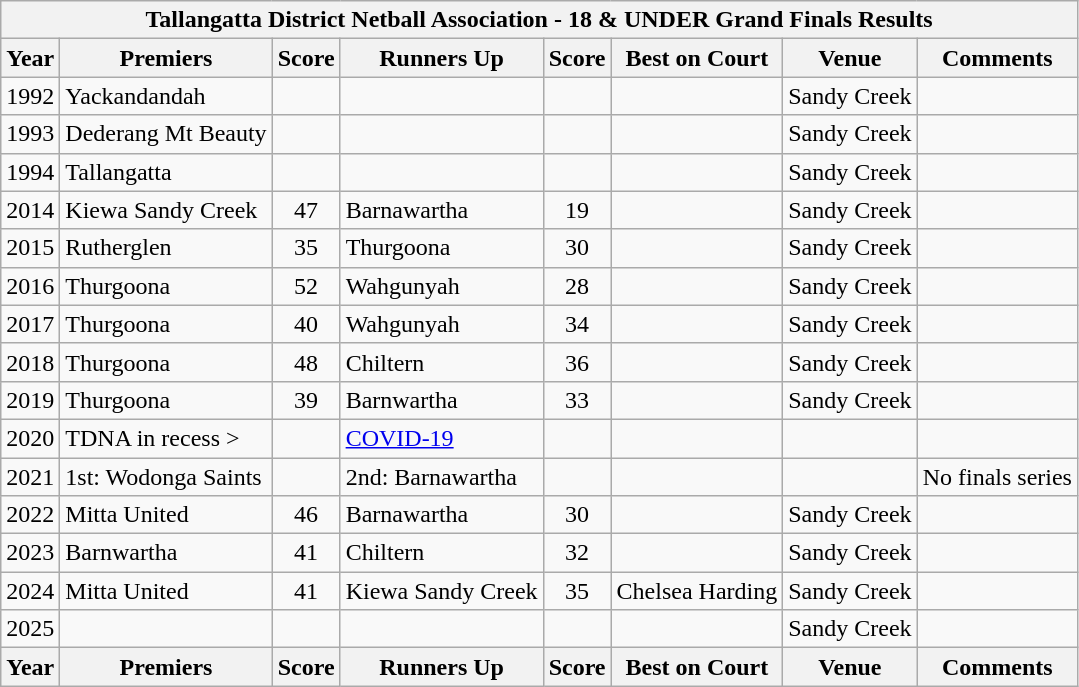<table class="wikitable collapsible collapsed">
<tr>
<th colspan="8" align="center">Tallangatta District Netball Association - <strong>18 & UNDER</strong> Grand Finals Results</th>
</tr>
<tr>
<th>Year</th>
<th><span><strong>Premiers</strong></span></th>
<th>Score</th>
<th>Runners Up</th>
<th>Score</th>
<th>Best on Court</th>
<th>Venue</th>
<th>Comments</th>
</tr>
<tr>
<td>1992</td>
<td>Yackandandah</td>
<td align=center></td>
<td></td>
<td align=center></td>
<td></td>
<td>Sandy Creek</td>
<td></td>
</tr>
<tr>
<td>1993</td>
<td>Dederang Mt Beauty</td>
<td align=center></td>
<td></td>
<td align=center></td>
<td></td>
<td>Sandy Creek</td>
<td></td>
</tr>
<tr>
<td>1994</td>
<td>Tallangatta</td>
<td align=center></td>
<td></td>
<td align=center></td>
<td></td>
<td>Sandy Creek</td>
<td></td>
</tr>
<tr>
<td>2014</td>
<td>Kiewa Sandy Creek</td>
<td align=center>47</td>
<td>Barnawartha</td>
<td align=center>19</td>
<td></td>
<td>Sandy Creek</td>
<td></td>
</tr>
<tr>
<td>2015</td>
<td>Rutherglen</td>
<td align=center>35</td>
<td>Thurgoona</td>
<td align=center>30</td>
<td></td>
<td>Sandy Creek</td>
<td></td>
</tr>
<tr>
<td>2016</td>
<td>Thurgoona</td>
<td align=center>52</td>
<td>Wahgunyah</td>
<td align=center>28</td>
<td></td>
<td>Sandy Creek</td>
<td></td>
</tr>
<tr>
<td>2017</td>
<td>Thurgoona</td>
<td align=center>40</td>
<td>Wahgunyah</td>
<td align=center>34</td>
<td></td>
<td>Sandy Creek</td>
<td></td>
</tr>
<tr>
<td>2018</td>
<td>Thurgoona</td>
<td align=center>48</td>
<td>Chiltern</td>
<td align=center>36</td>
<td></td>
<td>Sandy Creek</td>
<td></td>
</tr>
<tr>
<td>2019</td>
<td>Thurgoona</td>
<td align=center>39</td>
<td>Barnwartha</td>
<td align=center>33</td>
<td></td>
<td>Sandy Creek</td>
<td></td>
</tr>
<tr>
<td>2020</td>
<td>TDNA in recess ></td>
<td align=center></td>
<td><a href='#'>COVID-19</a></td>
<td align=center></td>
<td></td>
<td></td>
<td></td>
</tr>
<tr>
<td>2021</td>
<td>1st: Wodonga Saints</td>
<td align=center></td>
<td>2nd: Barnawartha</td>
<td align=center></td>
<td></td>
<td></td>
<td>No finals series</td>
</tr>
<tr>
<td>2022</td>
<td>Mitta United</td>
<td align=center>46</td>
<td>Barnawartha</td>
<td align=center>30</td>
<td></td>
<td>Sandy Creek</td>
<td></td>
</tr>
<tr>
<td>2023</td>
<td>Barnwartha</td>
<td align=center>41</td>
<td>Chiltern</td>
<td align=center>32</td>
<td></td>
<td>Sandy Creek</td>
<td></td>
</tr>
<tr>
<td>2024</td>
<td>Mitta United</td>
<td align=center>41</td>
<td>Kiewa Sandy Creek</td>
<td align=center>35</td>
<td>Chelsea Harding</td>
<td>Sandy Creek</td>
<td></td>
</tr>
<tr>
<td>2025</td>
<td></td>
<td align=center></td>
<td></td>
<td align=center></td>
<td></td>
<td>Sandy Creek</td>
<td></td>
</tr>
<tr>
<th>Year</th>
<th><span><strong>Premiers</strong></span></th>
<th>Score</th>
<th>Runners Up</th>
<th>Score</th>
<th>Best on Court</th>
<th>Venue</th>
<th>Comments</th>
</tr>
</table>
